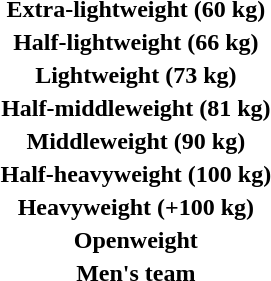<table>
<tr>
<th rowspan=2>Extra-lightweight (60 kg)<br></th>
<td rowspan=2></td>
<td rowspan=2></td>
<td></td>
</tr>
<tr>
<td></td>
</tr>
<tr>
<th rowspan=2>Half-lightweight (66 kg)<br></th>
<td rowspan=2></td>
<td rowspan=2></td>
<td></td>
</tr>
<tr>
<td></td>
</tr>
<tr>
<th rowspan=2>Lightweight (73 kg)<br></th>
<td rowspan=2></td>
<td rowspan=2></td>
<td></td>
</tr>
<tr>
<td></td>
</tr>
<tr>
<th rowspan=2>Half-middleweight (81 kg)<br></th>
<td rowspan=2></td>
<td rowspan=2></td>
<td></td>
</tr>
<tr>
<td></td>
</tr>
<tr>
<th rowspan=2>Middleweight (90 kg)<br></th>
<td rowspan=2></td>
<td rowspan=2></td>
<td></td>
</tr>
<tr>
<td></td>
</tr>
<tr>
<th rowspan=2>Half-heavyweight (100 kg)<br></th>
<td rowspan=2></td>
<td rowspan=2></td>
<td></td>
</tr>
<tr>
<td></td>
</tr>
<tr>
<th rowspan=2>Heavyweight (+100 kg)<br></th>
<td rowspan=2></td>
<td rowspan=2></td>
<td></td>
</tr>
<tr>
<td></td>
</tr>
<tr>
<th rowspan=2>Openweight<br></th>
<td rowspan=2></td>
<td rowspan=2></td>
<td></td>
</tr>
<tr>
<td></td>
</tr>
<tr>
<th rowspan=2>Men's team<br></th>
<td rowspan=2></td>
<td rowspan=2></td>
<td></td>
</tr>
<tr>
<td></td>
</tr>
</table>
